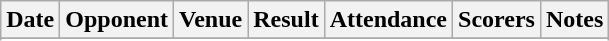<table class="wikitable">
<tr>
<th>Date</th>
<th>Opponent</th>
<th>Venue</th>
<th>Result</th>
<th>Attendance</th>
<th>Scorers</th>
<th>Notes</th>
</tr>
<tr>
</tr>
<tr style="background: #ddffdd;">
</tr>
<tr>
</tr>
<tr style="background: #ddffdd;">
</tr>
<tr>
</tr>
<tr style="background: #ffdddd;">
</tr>
<tr>
</tr>
<tr style="background: #ffdddd;">
</tr>
<tr>
</tr>
<tr style="background: #ddffdd;">
</tr>
<tr>
</tr>
<tr style="background: #ffffdd;">
</tr>
<tr>
</tr>
<tr style="background: #ffdddd;">
</tr>
<tr>
</tr>
<tr style="background: #ddffdd;">
</tr>
<tr>
</tr>
<tr style="background: #ffffdd;">
</tr>
<tr>
</tr>
<tr style="background: #ffdddd;">
</tr>
<tr>
</tr>
<tr style="background: #ffffdd;">
</tr>
<tr>
</tr>
<tr style="background: #ddffdd;">
</tr>
<tr>
</tr>
<tr style="background: #ddffdd;">
</tr>
<tr>
</tr>
<tr style="background: #ffdddd;">
</tr>
<tr>
</tr>
<tr style="background: #ffdddd;">
</tr>
<tr>
</tr>
<tr style="background: #ffffdd;">
</tr>
<tr>
</tr>
<tr style="background: #ffffdd;">
</tr>
<tr>
</tr>
<tr style="background: #ddffdd;">
</tr>
<tr>
</tr>
<tr style="background: #ffffdd;">
</tr>
<tr>
</tr>
<tr style="background: #ddffdd;">
</tr>
<tr>
</tr>
<tr style="background: #ddffdd;">
</tr>
<tr>
</tr>
<tr style="background: #ffdddd;">
</tr>
<tr>
</tr>
<tr style="background: #ffffdd;">
</tr>
<tr>
</tr>
<tr style="background: #ddffdd;">
</tr>
<tr>
</tr>
<tr style="background: #ffffdd;">
</tr>
<tr>
</tr>
<tr style="background: #ffffdd;">
</tr>
<tr>
</tr>
<tr style="background: #ddffdd;">
</tr>
<tr>
</tr>
<tr style="background: #ddffdd;">
</tr>
<tr>
</tr>
<tr style="background: #ffffdd;">
</tr>
<tr>
</tr>
<tr style="background: #ddffdd;">
</tr>
<tr>
</tr>
<tr style="background: #ffdddd;">
</tr>
<tr>
</tr>
<tr style="background: #ddffdd;">
</tr>
<tr>
</tr>
<tr style="background: #ffffdd;">
</tr>
<tr>
</tr>
<tr style="background: #ddffdd;">
</tr>
<tr>
</tr>
<tr style="background: #ffdddd;">
</tr>
<tr>
</tr>
<tr style="background: #ffffdd;">
</tr>
<tr>
</tr>
<tr style="background: #ffffdd;">
</tr>
<tr>
</tr>
<tr style="background: #ffffdd;">
</tr>
<tr>
</tr>
<tr style="background: #ffdddd;">
</tr>
<tr>
</tr>
<tr style="background: #ffdddd;">
</tr>
<tr>
</tr>
<tr style="background: #ffdddd;">
</tr>
<tr>
</tr>
<tr style="background: #ddffdd;">
</tr>
<tr>
</tr>
<tr style="background: #ffffdd;">
</tr>
<tr>
</tr>
<tr style="background: #ffdddd;">
</tr>
<tr>
</tr>
<tr style="background: #ddffdd;">
</tr>
<tr>
</tr>
<tr style="background: #ffdddd;">
</tr>
<tr>
</tr>
</table>
